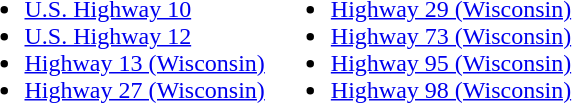<table>
<tr valign=top>
<td><br><ul><li> <a href='#'>U.S. Highway 10</a></li><li> <a href='#'>U.S. Highway 12</a></li><li> <a href='#'>Highway 13 (Wisconsin)</a></li><li> <a href='#'>Highway 27 (Wisconsin)</a></li></ul></td>
<td><br><ul><li> <a href='#'>Highway 29 (Wisconsin)</a></li><li> <a href='#'>Highway 73 (Wisconsin)</a></li><li> <a href='#'>Highway 95 (Wisconsin)</a></li><li> <a href='#'>Highway 98 (Wisconsin)</a></li></ul></td>
</tr>
</table>
